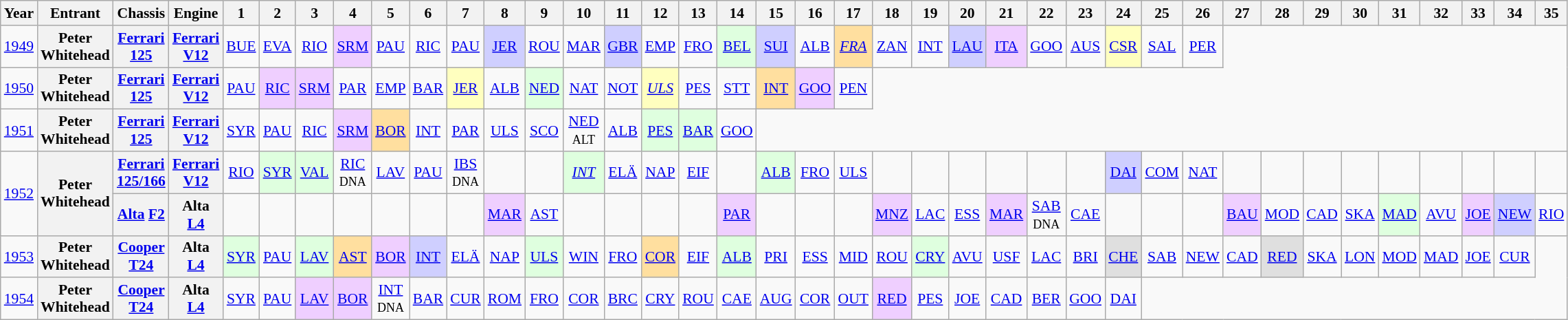<table class="wikitable" style="text-align:center; font-size:90%">
<tr>
<th>Year</th>
<th>Entrant</th>
<th>Chassis</th>
<th>Engine</th>
<th>1</th>
<th>2</th>
<th>3</th>
<th>4</th>
<th>5</th>
<th>6</th>
<th>7</th>
<th>8</th>
<th>9</th>
<th>10</th>
<th>11</th>
<th>12</th>
<th>13</th>
<th>14</th>
<th>15</th>
<th>16</th>
<th>17</th>
<th>18</th>
<th>19</th>
<th>20</th>
<th>21</th>
<th>22</th>
<th>23</th>
<th>24</th>
<th>25</th>
<th>26</th>
<th>27</th>
<th>28</th>
<th>29</th>
<th>30</th>
<th>31</th>
<th>32</th>
<th>33</th>
<th>34</th>
<th>35</th>
</tr>
<tr>
<td><a href='#'>1949</a></td>
<th>Peter Whitehead</th>
<th><a href='#'>Ferrari</a> <a href='#'>125</a></th>
<th><a href='#'>Ferrari</a> <a href='#'>V12</a></th>
<td><a href='#'>BUE</a></td>
<td><a href='#'>EVA</a></td>
<td><a href='#'>RIO</a></td>
<td style="background:#EFCFFF;"><a href='#'>SRM</a><br></td>
<td><a href='#'>PAU</a></td>
<td><a href='#'>RIC</a></td>
<td><a href='#'>PAU</a></td>
<td style="background:#CFCFFF;"><a href='#'>JER</a><br></td>
<td><a href='#'>ROU</a></td>
<td><a href='#'>MAR</a></td>
<td style="background:#CFCFFF;"><a href='#'>GBR</a><br></td>
<td><a href='#'>EMP</a></td>
<td><a href='#'>FRO</a></td>
<td style="background:#DFFFDF;"><a href='#'>BEL</a><br></td>
<td style="background:#CFCFFF;"><a href='#'>SUI</a><br></td>
<td><a href='#'>ALB</a></td>
<td style="background:#FFDF9F;"><em><a href='#'>FRA</a></em><br></td>
<td><a href='#'>ZAN</a><br></td>
<td><a href='#'>INT</a></td>
<td style="background:#CFCFFF;"><a href='#'>LAU</a><br></td>
<td style="background:#EFCFFF;"><a href='#'>ITA</a><br></td>
<td><a href='#'>GOO</a></td>
<td><a href='#'>AUS</a></td>
<td style="background:#FFFFBF;"><a href='#'>CSR</a><br></td>
<td><a href='#'>SAL</a></td>
<td><a href='#'>PER</a></td>
</tr>
<tr>
<td><a href='#'>1950</a></td>
<th>Peter Whitehead</th>
<th><a href='#'>Ferrari</a> <a href='#'>125</a></th>
<th><a href='#'>Ferrari</a> <a href='#'>V12</a></th>
<td><a href='#'>PAU</a></td>
<td style="background:#EFCFFF;"><a href='#'>RIC</a><br></td>
<td style="background:#EFCFFF;"><a href='#'>SRM</a><br></td>
<td><a href='#'>PAR</a></td>
<td><a href='#'>EMP</a></td>
<td><a href='#'>BAR</a></td>
<td style="background:#FFFFBF;"><a href='#'>JER</a><br></td>
<td><a href='#'>ALB</a></td>
<td style="background:#DFFFDF;"><a href='#'>NED</a><br></td>
<td><a href='#'>NAT</a></td>
<td><a href='#'>NOT</a></td>
<td style="background:#FFFFBF;"><em><a href='#'>ULS</a></em><br></td>
<td><a href='#'>PES</a></td>
<td><a href='#'>STT</a></td>
<td style="background:#FFDF9F;"><a href='#'>INT</a><br></td>
<td style="background:#EFCFFF;"><a href='#'>GOO</a><br></td>
<td><a href='#'>PEN</a></td>
</tr>
<tr>
<td><a href='#'>1951</a></td>
<th>Peter Whitehead</th>
<th><a href='#'>Ferrari</a> <a href='#'>125</a></th>
<th><a href='#'>Ferrari</a> <a href='#'>V12</a></th>
<td><a href='#'>SYR</a></td>
<td><a href='#'>PAU</a></td>
<td><a href='#'>RIC</a></td>
<td style="background:#EFCFFF;"><a href='#'>SRM</a><br></td>
<td style="background:#FFDF9F;"><a href='#'>BOR</a><br></td>
<td><a href='#'>INT</a></td>
<td><a href='#'>PAR</a></td>
<td><a href='#'>ULS</a><br></td>
<td><a href='#'>SCO</a></td>
<td><a href='#'>NED</a><br><small>ALT</small></td>
<td><a href='#'>ALB</a></td>
<td style="background:#DFFFDF;"><a href='#'>PES</a><br></td>
<td style="background:#DFFFDF;"><a href='#'>BAR</a><br></td>
<td><a href='#'>GOO</a></td>
</tr>
<tr>
<td rowspan=2><a href='#'>1952</a></td>
<th rowspan=2>Peter Whitehead</th>
<th><a href='#'>Ferrari</a> <a href='#'>125/166</a></th>
<th><a href='#'>Ferrari</a> <a href='#'>V12</a></th>
<td><a href='#'>RIO</a></td>
<td style="background:#DFFFDF;"><a href='#'>SYR</a><br></td>
<td style="background:#DFFFDF;"><a href='#'>VAL</a><br></td>
<td><a href='#'>RIC</a><br><small>DNA</small></td>
<td><a href='#'>LAV</a></td>
<td><a href='#'>PAU</a></td>
<td><a href='#'>IBS</a><br><small>DNA</small></td>
<td></td>
<td></td>
<td style="background:#DFFFDF;"><em><a href='#'>INT</a></em><br></td>
<td><a href='#'>ELÄ</a></td>
<td><a href='#'>NAP</a></td>
<td><a href='#'>EIF</a></td>
<td></td>
<td style="background:#DFFFDF;"><a href='#'>ALB</a><br></td>
<td><a href='#'>FRO</a></td>
<td><a href='#'>ULS</a></td>
<td></td>
<td></td>
<td></td>
<td></td>
<td></td>
<td></td>
<td style="background:#CFCFFF;"><a href='#'>DAI</a><br></td>
<td><a href='#'>COM</a></td>
<td><a href='#'>NAT</a></td>
<td></td>
<td></td>
<td></td>
<td></td>
<td></td>
<td></td>
<td></td>
<td></td>
<td></td>
</tr>
<tr>
<th><a href='#'>Alta</a> <a href='#'>F2</a></th>
<th>Alta <a href='#'>L4</a></th>
<td></td>
<td></td>
<td></td>
<td></td>
<td></td>
<td></td>
<td></td>
<td style="background:#EFCFFF;"><a href='#'>MAR</a><br></td>
<td><a href='#'>AST</a></td>
<td></td>
<td></td>
<td></td>
<td></td>
<td style="background:#EFCFFF;"><a href='#'>PAR</a><br></td>
<td></td>
<td></td>
<td></td>
<td style="background:#EFCFFF;"><a href='#'>MNZ</a><br></td>
<td><a href='#'>LAC</a></td>
<td><a href='#'>ESS</a></td>
<td style="background:#EFCFFF;"><a href='#'>MAR</a><br></td>
<td><a href='#'>SAB</a><br><small>DNA</small></td>
<td><a href='#'>CAE</a></td>
<td></td>
<td></td>
<td></td>
<td style="background:#EFCFFF;"><a href='#'>BAU</a><br></td>
<td><a href='#'>MOD</a></td>
<td><a href='#'>CAD</a></td>
<td><a href='#'>SKA</a></td>
<td style="background:#DFFFDF;"><a href='#'>MAD</a><br></td>
<td><a href='#'>AVU</a></td>
<td style="background:#EFCFFF;"><a href='#'>JOE</a><br></td>
<td style="background:#CFCFFF;"><a href='#'>NEW</a><br></td>
<td><a href='#'>RIO</a></td>
</tr>
<tr>
<td><a href='#'>1953</a></td>
<th>Peter Whitehead</th>
<th><a href='#'>Cooper</a> <a href='#'>T24</a></th>
<th>Alta <a href='#'>L4</a></th>
<td style="background:#DFFFDF;"><a href='#'>SYR</a><br></td>
<td><a href='#'>PAU</a></td>
<td style="background:#DFFFDF;"><a href='#'>LAV</a><br></td>
<td style="background:#FFDF9F;"><a href='#'>AST</a><br></td>
<td style="background:#EFCFFF;"><a href='#'>BOR</a><br></td>
<td style="background:#CFCFFF;"><a href='#'>INT</a><br></td>
<td><a href='#'>ELÄ</a></td>
<td><a href='#'>NAP</a></td>
<td style="background:#DFFFDF;"><a href='#'>ULS</a><br></td>
<td><a href='#'>WIN</a></td>
<td><a href='#'>FRO</a></td>
<td style="background:#FFDF9F;"><a href='#'>COR</a><br></td>
<td><a href='#'>EIF</a></td>
<td style="background:#DFFFDF;"><a href='#'>ALB</a><br></td>
<td><a href='#'>PRI</a></td>
<td><a href='#'>ESS</a></td>
<td><a href='#'>MID</a></td>
<td><a href='#'>ROU</a></td>
<td style="background:#DFFFDF;"><a href='#'>CRY</a><br></td>
<td><a href='#'>AVU</a></td>
<td><a href='#'>USF</a></td>
<td><a href='#'>LAC</a></td>
<td><a href='#'>BRI</a></td>
<td style="background:#DFDFDF;"><a href='#'>CHE</a><br></td>
<td><a href='#'>SAB</a></td>
<td><a href='#'>NEW</a></td>
<td><a href='#'>CAD</a></td>
<td style="background:#DFDFDF;"><a href='#'>RED</a><br></td>
<td><a href='#'>SKA</a></td>
<td><a href='#'>LON</a></td>
<td><a href='#'>MOD</a></td>
<td><a href='#'>MAD</a></td>
<td><a href='#'>JOE</a></td>
<td><a href='#'>CUR</a></td>
</tr>
<tr>
<td><a href='#'>1954</a></td>
<th>Peter Whitehead</th>
<th><a href='#'>Cooper</a> <a href='#'>T24</a></th>
<th>Alta <a href='#'>L4</a></th>
<td><a href='#'>SYR</a></td>
<td><a href='#'>PAU</a></td>
<td style="background:#EFCFFF;"><a href='#'>LAV</a><br></td>
<td style="background:#EFCFFF;"><a href='#'>BOR</a><br></td>
<td><a href='#'>INT</a><br><small>DNA</small></td>
<td><a href='#'>BAR</a></td>
<td><a href='#'>CUR</a></td>
<td><a href='#'>ROM</a></td>
<td><a href='#'>FRO</a></td>
<td><a href='#'>COR</a></td>
<td><a href='#'>BRC</a></td>
<td><a href='#'>CRY</a></td>
<td><a href='#'>ROU</a></td>
<td><a href='#'>CAE</a></td>
<td><a href='#'>AUG</a></td>
<td><a href='#'>COR</a></td>
<td><a href='#'>OUT</a></td>
<td style="background:#EFCFFF;"><a href='#'>RED</a><br></td>
<td><a href='#'>PES</a></td>
<td><a href='#'>JOE</a></td>
<td><a href='#'>CAD</a></td>
<td><a href='#'>BER</a></td>
<td><a href='#'>GOO</a></td>
<td><a href='#'>DAI</a></td>
</tr>
</table>
